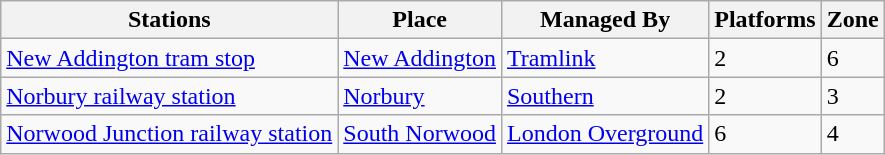<table class="wikitable">
<tr>
<th>Stations</th>
<th>Place</th>
<th>Managed By</th>
<th>Platforms</th>
<th>Zone</th>
</tr>
<tr>
<td><a href='#'>New Addington tram stop</a></td>
<td><a href='#'>New Addington</a></td>
<td><a href='#'>Tramlink</a></td>
<td>2</td>
<td>6</td>
</tr>
<tr>
<td><a href='#'>Norbury railway station</a></td>
<td><a href='#'>Norbury</a></td>
<td><a href='#'>Southern</a></td>
<td>2</td>
<td>3</td>
</tr>
<tr>
<td><a href='#'>Norwood Junction railway station</a></td>
<td><a href='#'>South Norwood</a></td>
<td><a href='#'>London Overground</a></td>
<td>6</td>
<td>4</td>
</tr>
</table>
